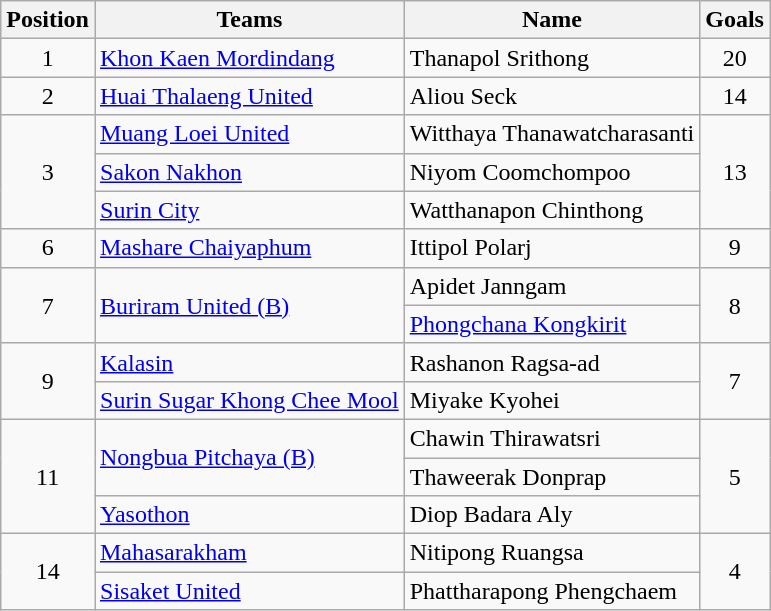<table class="wikitable">
<tr>
<th>Position</th>
<th>Teams</th>
<th>Name</th>
<th>Goals</th>
</tr>
<tr>
<td align=center rowspan="1">1</td>
<td><a href='#'>Khon Kaen Mordindang</a></td>
<td> Thanapol Srithong</td>
<td align=center>20</td>
</tr>
<tr>
<td align=center rowspan="1">2</td>
<td><a href='#'>Huai Thalaeng United</a></td>
<td> Aliou Seck</td>
<td align=center>14</td>
</tr>
<tr>
<td align=center rowspan="3">3</td>
<td><a href='#'>Muang Loei United</a></td>
<td> Witthaya Thanawatcharasanti</td>
<td align=center rowspan="3">13</td>
</tr>
<tr>
<td><a href='#'>Sakon Nakhon</a></td>
<td> Niyom Coomchompoo</td>
</tr>
<tr>
<td><a href='#'>Surin City</a></td>
<td> Watthanapon Chinthong</td>
</tr>
<tr>
<td align=center rowspan="1">6</td>
<td><a href='#'>Mashare Chaiyaphum</a></td>
<td> Ittipol Polarj</td>
<td align=center>9</td>
</tr>
<tr>
<td align=center rowspan="2">7</td>
<td rowspan="2"><a href='#'>Buriram United (B)</a></td>
<td> Apidet Janngam</td>
<td align=center rowspan="2">8</td>
</tr>
<tr>
<td> <a href='#'>Phongchana Kongkirit</a></td>
</tr>
<tr>
<td align=center rowspan="2">9</td>
<td><a href='#'>Kalasin</a></td>
<td> Rashanon Ragsa-ad</td>
<td align=center rowspan="2">7</td>
</tr>
<tr>
<td><a href='#'>Surin Sugar Khong Chee Mool</a></td>
<td> Miyake Kyohei</td>
</tr>
<tr>
<td align=center rowspan="3">11</td>
<td rowspan="2"><a href='#'>Nongbua Pitchaya (B)</a></td>
<td> Chawin Thirawatsri</td>
<td align=center rowspan="3">5</td>
</tr>
<tr>
<td> Thaweerak Donprap</td>
</tr>
<tr>
<td><a href='#'>Yasothon</a></td>
<td> Diop Badara Aly</td>
</tr>
<tr>
<td align=center rowspan="2">14</td>
<td><a href='#'>Mahasarakham</a></td>
<td> Nitipong Ruangsa</td>
<td align=center rowspan="2">4</td>
</tr>
<tr>
<td><a href='#'>Sisaket United</a></td>
<td> Phattharapong Phengchaem</td>
</tr>
</table>
